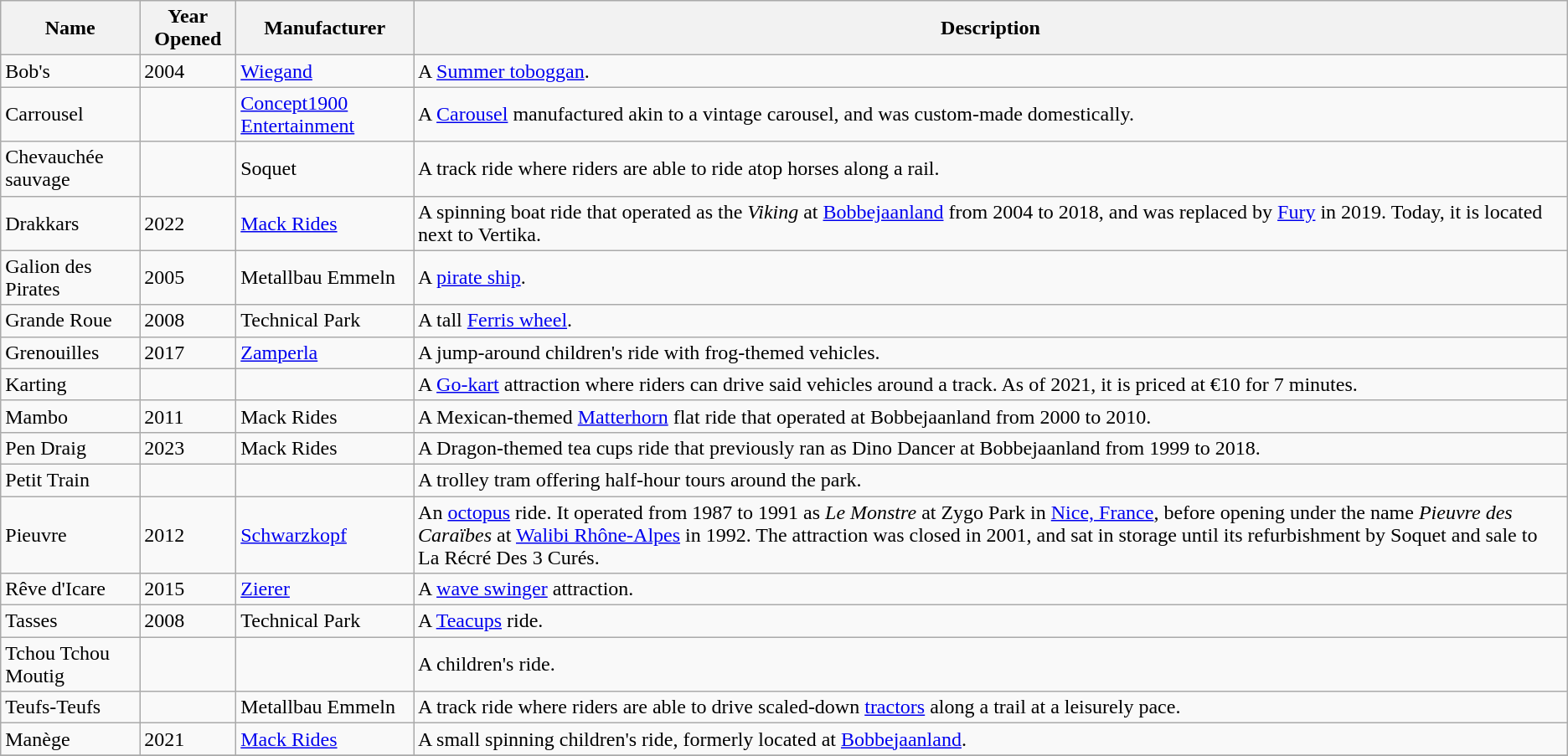<table class="wikitable sortable">
<tr>
<th>Name</th>
<th>Year Opened</th>
<th>Manufacturer</th>
<th>Description</th>
</tr>
<tr>
<td>Bob's</td>
<td>2004</td>
<td><a href='#'>Wiegand</a></td>
<td>A  <a href='#'>Summer toboggan</a>.</td>
</tr>
<tr>
<td>Carrousel</td>
<td></td>
<td><a href='#'>Concept1900 Entertainment</a></td>
<td>A <a href='#'>Carousel</a> manufactured akin to a vintage carousel, and was custom-made domestically.</td>
</tr>
<tr>
<td>Chevauchée sauvage</td>
<td></td>
<td>Soquet</td>
<td>A track ride where riders are able to ride atop horses along a rail.</td>
</tr>
<tr>
<td>Drakkars</td>
<td>2022</td>
<td><a href='#'>Mack Rides</a></td>
<td>A spinning boat ride that operated as the <em>Viking</em> at <a href='#'>Bobbejaanland</a> from 2004 to 2018, and was replaced by <a href='#'>Fury</a> in 2019. Today, it is located next to Vertika.</td>
</tr>
<tr>
<td>Galion des Pirates</td>
<td>2005</td>
<td>Metallbau Emmeln</td>
<td>A <a href='#'>pirate ship</a>.</td>
</tr>
<tr>
<td>Grande Roue</td>
<td>2008</td>
<td>Technical Park</td>
<td>A  tall <a href='#'>Ferris wheel</a>.</td>
</tr>
<tr>
<td>Grenouilles</td>
<td>2017</td>
<td><a href='#'>Zamperla</a></td>
<td>A jump-around children's ride with frog-themed vehicles.</td>
</tr>
<tr>
<td>Karting</td>
<td></td>
<td></td>
<td>A <a href='#'>Go-kart</a> attraction where riders can drive said vehicles around a track. As of 2021, it is priced at €10 for 7 minutes.</td>
</tr>
<tr>
<td>Mambo</td>
<td>2011</td>
<td>Mack Rides</td>
<td>A Mexican-themed <a href='#'>Matterhorn</a> flat ride that operated at Bobbejaanland from 2000 to 2010.</td>
</tr>
<tr>
<td>Pen Draig</td>
<td>2023</td>
<td>Mack Rides</td>
<td>A Dragon-themed tea cups ride that previously ran as Dino Dancer at Bobbejaanland from 1999 to 2018.</td>
</tr>
<tr>
<td>Petit Train</td>
<td></td>
<td></td>
<td>A trolley tram offering half-hour tours around the park.</td>
</tr>
<tr>
<td>Pieuvre</td>
<td>2012</td>
<td><a href='#'>Schwarzkopf</a></td>
<td>An <a href='#'>octopus</a> ride. It operated from 1987 to 1991 as <em>Le Monstre</em> at Zygo Park in <a href='#'>Nice, France</a>, before opening under the name <em>Pieuvre des Caraïbes</em> at <a href='#'>Walibi Rhône-Alpes</a> in 1992. The attraction was closed in 2001, and sat in storage until its refurbishment by Soquet and sale to La Récré Des 3 Curés.</td>
</tr>
<tr>
<td>Rêve d'Icare</td>
<td>2015</td>
<td><a href='#'>Zierer</a></td>
<td>A <a href='#'>wave swinger</a> attraction.</td>
</tr>
<tr>
<td>Tasses</td>
<td>2008</td>
<td>Technical Park</td>
<td>A <a href='#'>Teacups</a> ride.</td>
</tr>
<tr>
<td>Tchou Tchou Moutig</td>
<td></td>
<td></td>
<td>A children's ride.</td>
</tr>
<tr>
<td>Teufs-Teufs</td>
<td></td>
<td>Metallbau Emmeln</td>
<td>A track ride where riders are able to drive scaled-down <a href='#'>tractors</a> along a trail at a leisurely pace.</td>
</tr>
<tr>
<td>Manège</td>
<td>2021</td>
<td><a href='#'>Mack Rides</a></td>
<td>A small spinning children's ride, formerly located at <a href='#'>Bobbejaanland</a>.</td>
</tr>
<tr>
</tr>
</table>
